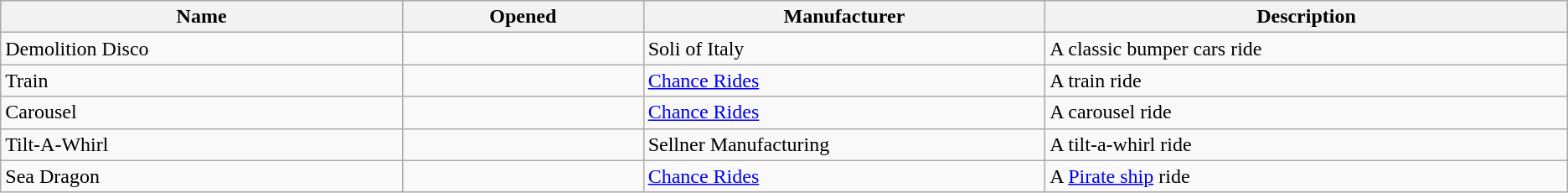<table class="wikitable">
<tr>
<th style="width: 10%;">Name</th>
<th style="width: 6%;">Opened</th>
<th style="width: 10%;">Manufacturer</th>
<th style="width: 13%;">Description</th>
</tr>
<tr>
<td>Demolition Disco</td>
<td></td>
<td>Soli of Italy</td>
<td>A classic bumper cars ride</td>
</tr>
<tr>
<td>Train</td>
<td></td>
<td><a href='#'>Chance Rides</a></td>
<td>A train ride</td>
</tr>
<tr>
<td>Carousel</td>
<td></td>
<td><a href='#'>Chance Rides</a></td>
<td>A carousel ride</td>
</tr>
<tr>
<td>Tilt-A-Whirl</td>
<td></td>
<td>Sellner Manufacturing</td>
<td>A tilt-a-whirl ride</td>
</tr>
<tr>
<td>Sea Dragon</td>
<td></td>
<td><a href='#'>Chance Rides</a></td>
<td>A <a href='#'>Pirate ship</a> ride</td>
</tr>
</table>
